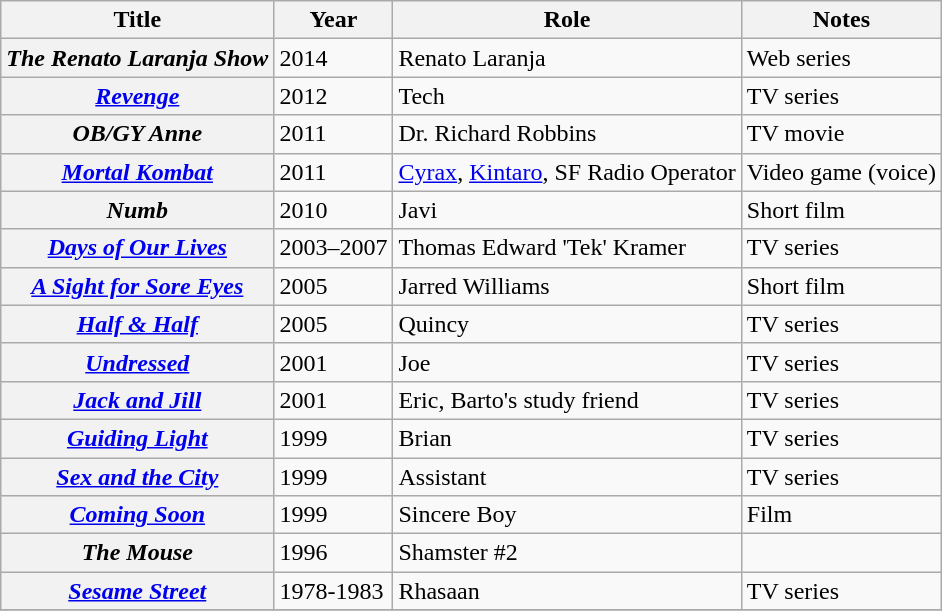<table class="wikitable plainrowheaders sortable">
<tr>
<th scope="col">Title</th>
<th scope="col">Year</th>
<th scope="col">Role</th>
<th scope="col">Notes</th>
</tr>
<tr>
<th scope="row"><em>The Renato Laranja Show</em></th>
<td>2014</td>
<td>Renato Laranja</td>
<td>Web series</td>
</tr>
<tr>
<th scope="row"><em><a href='#'>Revenge</a></em></th>
<td>2012</td>
<td>Tech</td>
<td>TV series</td>
</tr>
<tr>
<th scope="row"><em>OB/GY Anne</em></th>
<td>2011</td>
<td>Dr. Richard Robbins</td>
<td>TV movie</td>
</tr>
<tr>
<th scope="row"><em><a href='#'>Mortal Kombat</a></em></th>
<td>2011</td>
<td><a href='#'>Cyrax</a>, <a href='#'>Kintaro</a>, SF Radio Operator</td>
<td>Video game (voice)</td>
</tr>
<tr>
<th scope="row"><em>Numb</em></th>
<td>2010</td>
<td>Javi</td>
<td>Short film</td>
</tr>
<tr>
<th scope="row"><em><a href='#'>Days of Our Lives</a></em></th>
<td>2003–2007</td>
<td>Thomas Edward 'Tek' Kramer</td>
<td>TV series</td>
</tr>
<tr>
<th scope="row"><em><a href='#'>A Sight for Sore Eyes</a></em></th>
<td>2005</td>
<td>Jarred Williams</td>
<td>Short film</td>
</tr>
<tr>
<th scope="row"><em><a href='#'>Half & Half</a></em></th>
<td>2005</td>
<td>Quincy</td>
<td>TV series</td>
</tr>
<tr>
<th scope="row"><em><a href='#'>Undressed</a></em></th>
<td>2001</td>
<td>Joe</td>
<td>TV series</td>
</tr>
<tr>
<th scope="row"><em><a href='#'>Jack and Jill</a></em></th>
<td>2001</td>
<td>Eric, Barto's study friend</td>
<td>TV series</td>
</tr>
<tr>
<th scope="row"><em><a href='#'>Guiding Light</a></em></th>
<td>1999</td>
<td>Brian</td>
<td>TV series</td>
</tr>
<tr>
<th scope="row"><em><a href='#'>Sex and the City</a></em></th>
<td>1999</td>
<td>Assistant</td>
<td>TV series</td>
</tr>
<tr>
<th scope="row"><em><a href='#'>Coming Soon</a></em></th>
<td>1999</td>
<td>Sincere Boy</td>
<td>Film</td>
</tr>
<tr>
<th scope="row"><em>The Mouse</em></th>
<td>1996</td>
<td>Shamster #2</td>
<td></td>
</tr>
<tr>
<th scope="row"><em><a href='#'>Sesame Street</a></em></th>
<td>1978-1983</td>
<td>Rhasaan</td>
<td>TV series</td>
</tr>
<tr>
</tr>
</table>
